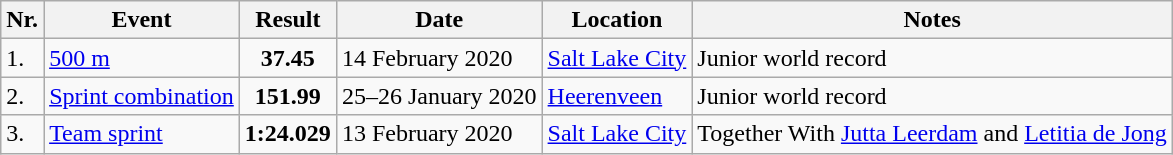<table class="wikitable vatop">
<tr>
<th>Nr.</th>
<th>Event</th>
<th>Result</th>
<th>Date</th>
<th>Location</th>
<th>Notes</th>
</tr>
<tr>
<td>1.</td>
<td><a href='#'>500 m</a></td>
<td align=center><strong>37.45</strong></td>
<td>14 February 2020</td>
<td><a href='#'>Salt Lake City</a></td>
<td>Junior world record</td>
</tr>
<tr>
<td>2.</td>
<td><a href='#'>Sprint combination</a></td>
<td align=center><strong>151.99</strong></td>
<td>25–26 January 2020</td>
<td><a href='#'>Heerenveen</a></td>
<td>Junior world record</td>
</tr>
<tr>
<td>3.</td>
<td><a href='#'>Team sprint</a></td>
<td align=center><strong>1:24.029</strong></td>
<td>13 February 2020</td>
<td><a href='#'>Salt Lake City</a></td>
<td>Together With <a href='#'>Jutta Leerdam</a> and <a href='#'>Letitia de Jong</a></td>
</tr>
</table>
